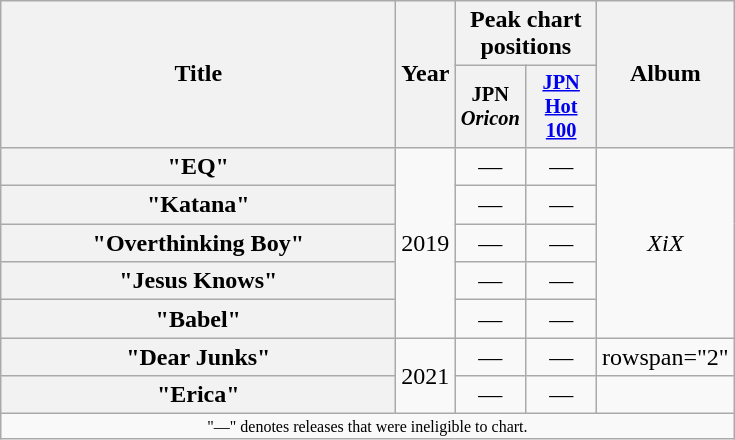<table class="wikitable plainrowheaders" style="text-align:center;">
<tr>
<th scope="col" rowspan="2" style="width:16em;">Title</th>
<th scope="col" rowspan="2">Year</th>
<th scope="col" colspan="2">Peak chart positions<br></th>
<th scope="col" rowspan="2">Album</th>
</tr>
<tr>
<th style="width:3em;font-size:85%">JPN <em>Oricon</em><br></th>
<th style="width:3em;font-size:85%"><a href='#'>JPN Hot 100</a></th>
</tr>
<tr>
<th scope="row">"EQ"</th>
<td rowspan="5">2019</td>
<td>—</td>
<td>—</td>
<td rowspan="5"><em>XiX</em></td>
</tr>
<tr>
<th scope="row">"Katana"</th>
<td rowspan="1">—</td>
<td rowspan="1">—</td>
</tr>
<tr>
<th scope="row">"Overthinking Boy"</th>
<td rowspan="1">—</td>
<td rowspan="1">—</td>
</tr>
<tr>
<th scope="row">"Jesus Knows"</th>
<td>—</td>
<td>—</td>
</tr>
<tr>
<th scope="row">"Babel"</th>
<td>—</td>
<td>—</td>
</tr>
<tr>
<th scope="row">"Dear Junks"</th>
<td rowspan="2">2021</td>
<td>—</td>
<td>—</td>
<td>rowspan="2" <em></em></td>
</tr>
<tr>
<th scope="row">"Erica"</th>
<td>—</td>
<td>—</td>
</tr>
<tr>
<td align="center" colspan="13" style="font-size: 8pt">"—" denotes releases that were ineligible to chart.</td>
</tr>
</table>
